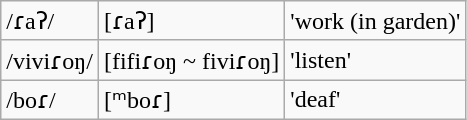<table class="wikitable">
<tr>
<td>/ɾaʔ/</td>
<td>[ɾaʔ]</td>
<td>'work (in garden)'</td>
</tr>
<tr>
<td>/viviɾoŋ/</td>
<td>[fifiɾoŋ ~ fiviɾoŋ]</td>
<td>'listen'</td>
</tr>
<tr>
<td>/boɾ/</td>
<td>[ᵐboɾ]</td>
<td>'deaf'</td>
</tr>
</table>
